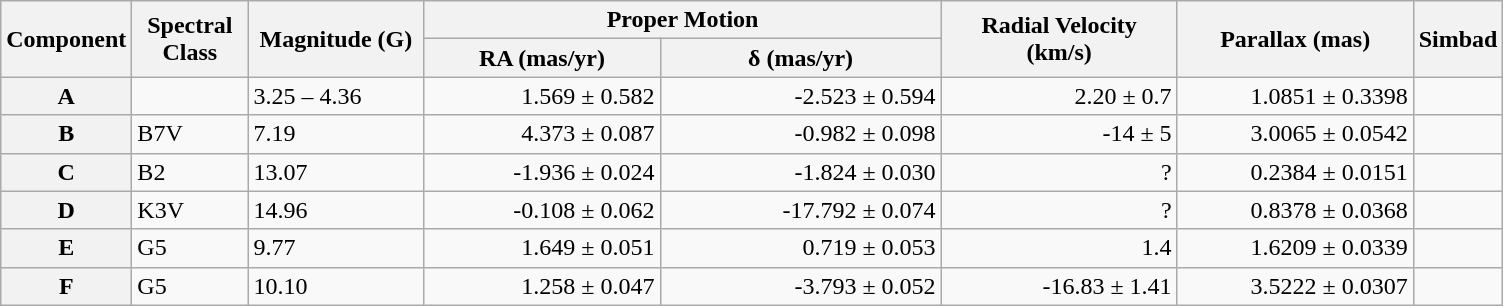<table class="wikitable plainrowheaders sortable">
<tr>
<th scope="col" style="width:30px;" rowspan=2>Component</th>
<th scope="col" style="width:70px;" rowspan=2>Spectral Class</th>
<th scope="col" style="width:110px;" rowspan=2>Magnitude (G)</th>
<th scope="col" style="width:330px;" colspan=2>Proper Motion</th>
<th scope="col" style="width:150px;" rowspan=2>Radial Velocity (km/s)</th>
<th scope="col" style="width:150px;" rowspan=2>Parallax (mas)</th>
<th scope="col" style="width:50px;" rowspan=2>Simbad</th>
</tr>
<tr>
<th scope="col" style="width:150px;">RA (mas/yr)</th>
<th scope="col" style="width:180px;">δ (mas/yr)</th>
</tr>
<tr>
<th scope="row">A</th>
<td></td>
<td>3.25 – 4.36</td>
<td align=right>1.569 ± 0.582</td>
<td align=right>-2.523 ± 0.594</td>
<td align=right>2.20 ± 0.7</td>
<td align=right>1.0851 ± 0.3398</td>
<td></td>
</tr>
<tr>
<th scope="row">B</th>
<td>B7V</td>
<td>7.19</td>
<td align=right>4.373 ± 0.087</td>
<td align=right>-0.982 ± 0.098</td>
<td align=right>-14 ± 5</td>
<td align=right>3.0065 ± 0.0542</td>
<td></td>
</tr>
<tr>
<th scope="row">C</th>
<td>B2</td>
<td>13.07</td>
<td align=right>-1.936 ± 0.024</td>
<td align=right>-1.824 ± 0.030</td>
<td align=right>?</td>
<td align=right>0.2384 ± 0.0151</td>
<td></td>
</tr>
<tr>
<th scope="row">D</th>
<td>K3V</td>
<td>14.96</td>
<td align=right>-0.108 ± 0.062</td>
<td align=right>-17.792 ± 0.074</td>
<td align=right>?</td>
<td align=right>0.8378 ± 0.0368</td>
<td></td>
</tr>
<tr>
<th scope="row">E</th>
<td>G5</td>
<td>9.77</td>
<td align=right>1.649 ± 0.051</td>
<td align=right>0.719 ± 0.053</td>
<td align=right>1.4</td>
<td align=right>1.6209 ± 0.0339</td>
<td></td>
</tr>
<tr>
<th scope="row">F</th>
<td>G5</td>
<td>10.10</td>
<td align=right>1.258 ± 0.047</td>
<td align=right>-3.793 ± 0.052</td>
<td align=right>-16.83 ± 1.41</td>
<td align=right>3.5222 ± 0.0307</td>
<td></td>
</tr>
</table>
